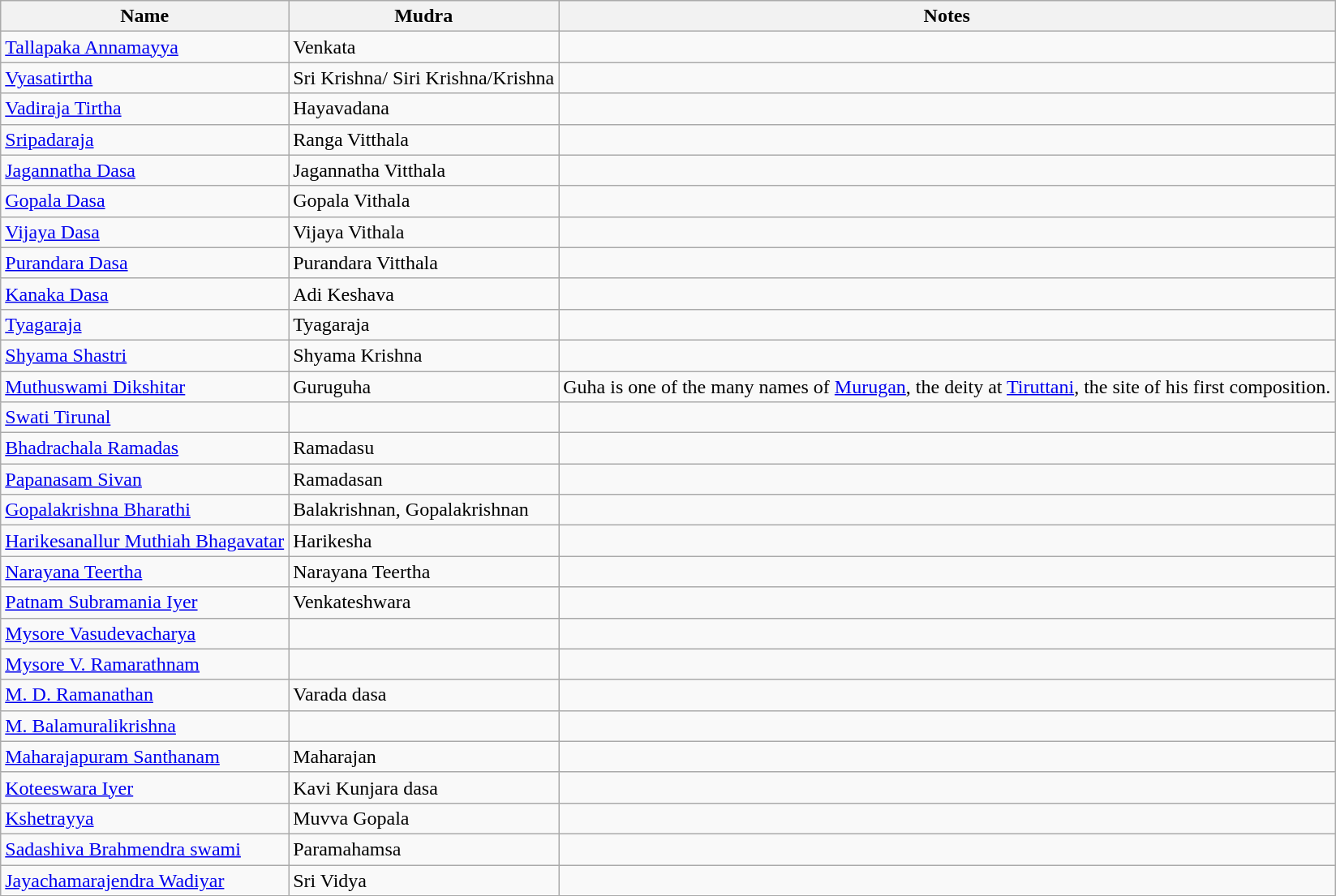<table class="wikitable sortable">
<tr>
<th>Name</th>
<th>Mudra</th>
<th>Notes</th>
</tr>
<tr>
<td><a href='#'>Tallapaka Annamayya</a></td>
<td>Venkata</td>
<td></td>
</tr>
<tr>
<td><a href='#'>Vyasatirtha</a></td>
<td>Sri Krishna/ Siri Krishna/Krishna</td>
<td></td>
</tr>
<tr>
<td><a href='#'>Vadiraja Tirtha</a></td>
<td>Hayavadana</td>
<td></td>
</tr>
<tr>
<td><a href='#'>Sripadaraja</a></td>
<td>Ranga Vitthala</td>
<td></td>
</tr>
<tr>
<td><a href='#'>Jagannatha Dasa</a></td>
<td>Jagannatha Vitthala</td>
<td></td>
</tr>
<tr>
<td><a href='#'>Gopala Dasa</a></td>
<td>Gopala Vithala</td>
<td></td>
</tr>
<tr>
<td><a href='#'>Vijaya Dasa</a></td>
<td>Vijaya Vithala</td>
<td></td>
</tr>
<tr>
<td><a href='#'>Purandara Dasa</a></td>
<td>Purandara Vitthala</td>
<td></td>
</tr>
<tr>
<td><a href='#'>Kanaka Dasa</a></td>
<td>Adi Keshava</td>
<td></td>
</tr>
<tr>
<td><a href='#'>Tyagaraja</a></td>
<td>Tyagaraja</td>
<td></td>
</tr>
<tr>
<td><a href='#'>Shyama Shastri</a></td>
<td>Shyama Krishna</td>
<td></td>
</tr>
<tr>
<td><a href='#'>Muthuswami Dikshitar</a></td>
<td>Guruguha</td>
<td>Guha is one of the many names of <a href='#'>Murugan</a>, the deity at <a href='#'>Tiruttani</a>, the site of his first composition.</td>
</tr>
<tr>
<td><a href='#'>Swati Tirunal</a></td>
<td></td>
<td></td>
</tr>
<tr>
<td><a href='#'>Bhadrachala Ramadas</a></td>
<td>Ramadasu</td>
<td></td>
</tr>
<tr>
<td><a href='#'>Papanasam Sivan</a></td>
<td>Ramadasan</td>
<td></td>
</tr>
<tr>
<td><a href='#'>Gopalakrishna Bharathi</a></td>
<td>Balakrishnan, Gopalakrishnan</td>
<td></td>
</tr>
<tr>
<td><a href='#'>Harikesanallur Muthiah Bhagavatar</a></td>
<td>Harikesha</td>
<td></td>
</tr>
<tr>
<td><a href='#'>Narayana Teertha</a></td>
<td>Narayana Teertha</td>
<td></td>
</tr>
<tr>
<td><a href='#'>Patnam Subramania Iyer</a></td>
<td>Venkateshwara</td>
<td></td>
</tr>
<tr>
<td><a href='#'>Mysore Vasudevacharya</a></td>
<td></td>
<td></td>
</tr>
<tr>
<td><a href='#'>Mysore V. Ramarathnam</a></td>
<td></td>
<td></td>
</tr>
<tr>
<td><a href='#'>M. D. Ramanathan</a></td>
<td>Varada dasa</td>
<td></td>
</tr>
<tr>
<td><a href='#'>M. Balamuralikrishna</a></td>
<td></td>
<td></td>
</tr>
<tr>
<td><a href='#'>Maharajapuram Santhanam</a></td>
<td>Maharajan</td>
<td></td>
</tr>
<tr>
<td><a href='#'>Koteeswara Iyer</a></td>
<td>Kavi Kunjara dasa</td>
<td></td>
</tr>
<tr>
<td><a href='#'>Kshetrayya</a></td>
<td>Muvva Gopala</td>
<td></td>
</tr>
<tr>
<td><a href='#'>Sadashiva Brahmendra swami</a></td>
<td>Paramahamsa</td>
<td></td>
</tr>
<tr>
<td><a href='#'>Jayachamarajendra Wadiyar</a></td>
<td>Sri Vidya</td>
<td></td>
</tr>
</table>
